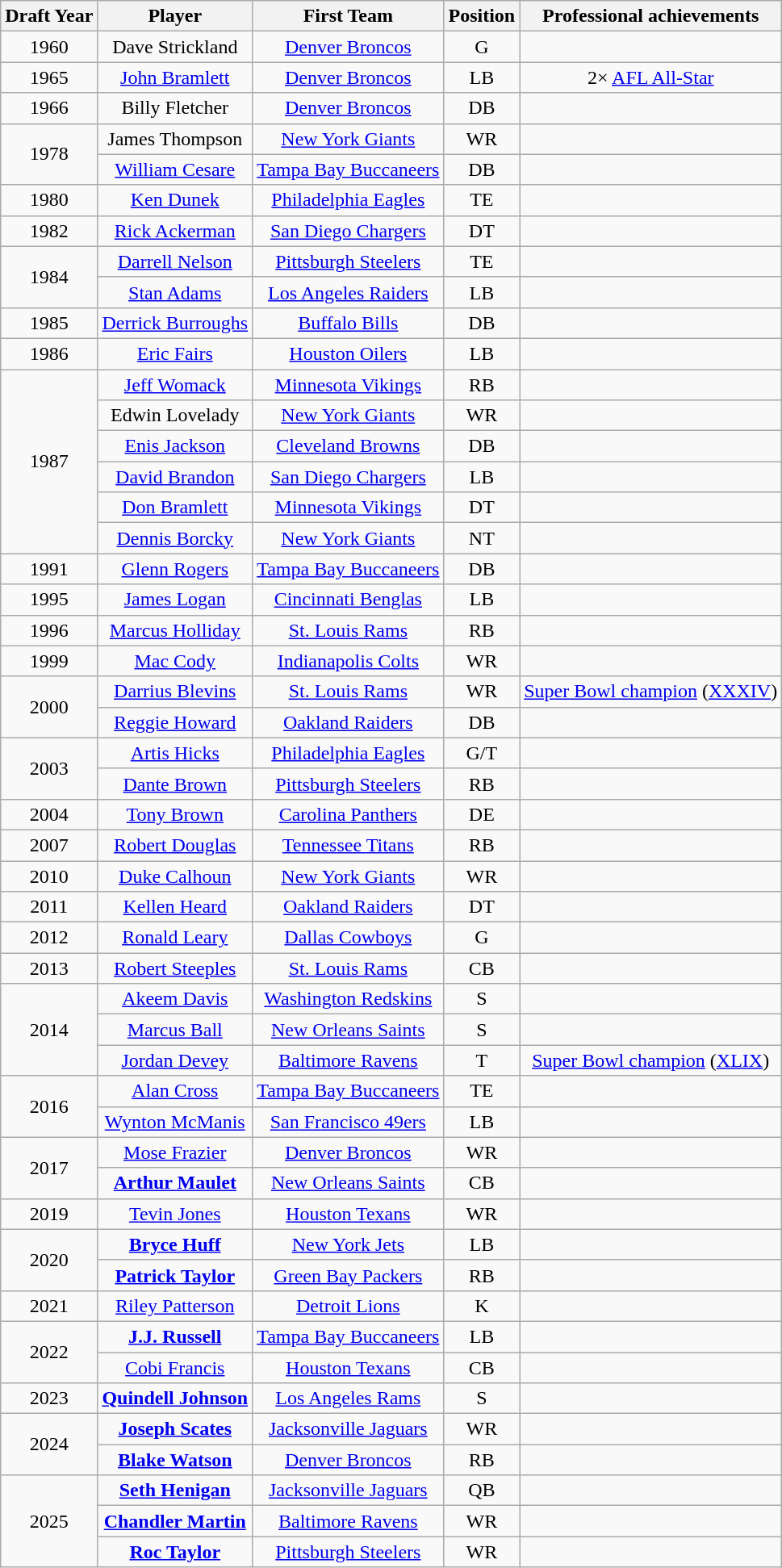<table class="wikitable sortable" style="text-align: center;">
<tr>
<th>Draft Year</th>
<th>Player</th>
<th>First Team</th>
<th>Position</th>
<th>Professional achievements</th>
</tr>
<tr>
<td>1960</td>
<td>Dave Strickland</td>
<td><a href='#'>Denver Broncos</a></td>
<td>G</td>
<td></td>
</tr>
<tr>
<td>1965</td>
<td><a href='#'>John Bramlett</a></td>
<td><a href='#'>Denver Broncos</a></td>
<td>LB</td>
<td>2× <a href='#'>AFL All-Star</a></td>
</tr>
<tr>
<td>1966</td>
<td>Billy Fletcher</td>
<td><a href='#'>Denver Broncos</a></td>
<td>DB</td>
<td></td>
</tr>
<tr>
<td rowspan="2">1978</td>
<td>James Thompson</td>
<td><a href='#'>New York Giants</a></td>
<td>WR</td>
<td></td>
</tr>
<tr>
<td><a href='#'>William Cesare</a></td>
<td><a href='#'>Tampa Bay Buccaneers</a></td>
<td>DB</td>
<td></td>
</tr>
<tr>
<td>1980</td>
<td><a href='#'>Ken Dunek</a></td>
<td><a href='#'>Philadelphia Eagles</a></td>
<td>TE</td>
<td></td>
</tr>
<tr>
<td>1982</td>
<td><a href='#'>Rick Ackerman</a></td>
<td><a href='#'>San Diego Chargers</a></td>
<td>DT</td>
<td></td>
</tr>
<tr>
<td rowspan="2">1984</td>
<td><a href='#'>Darrell Nelson</a></td>
<td><a href='#'>Pittsburgh Steelers</a></td>
<td>TE</td>
<td></td>
</tr>
<tr>
<td><a href='#'>Stan Adams</a></td>
<td><a href='#'>Los Angeles Raiders</a></td>
<td>LB</td>
<td></td>
</tr>
<tr>
<td>1985</td>
<td><a href='#'>Derrick Burroughs</a></td>
<td><a href='#'>Buffalo Bills</a></td>
<td>DB</td>
<td></td>
</tr>
<tr>
<td>1986</td>
<td><a href='#'>Eric Fairs</a></td>
<td><a href='#'>Houston Oilers</a></td>
<td>LB</td>
<td></td>
</tr>
<tr>
<td rowspan="6">1987</td>
<td><a href='#'>Jeff Womack</a></td>
<td><a href='#'>Minnesota Vikings</a></td>
<td>RB</td>
<td></td>
</tr>
<tr>
<td>Edwin Lovelady</td>
<td><a href='#'>New York Giants</a></td>
<td>WR</td>
<td></td>
</tr>
<tr>
<td><a href='#'>Enis Jackson</a></td>
<td><a href='#'>Cleveland Browns</a></td>
<td>DB</td>
<td></td>
</tr>
<tr>
<td><a href='#'>David Brandon</a></td>
<td><a href='#'>San Diego Chargers</a></td>
<td>LB</td>
<td></td>
</tr>
<tr>
<td><a href='#'>Don Bramlett</a></td>
<td><a href='#'>Minnesota Vikings</a></td>
<td>DT</td>
<td></td>
</tr>
<tr>
<td><a href='#'>Dennis Borcky</a></td>
<td><a href='#'>New York Giants</a></td>
<td>NT</td>
<td></td>
</tr>
<tr>
<td>1991</td>
<td><a href='#'>Glenn Rogers</a></td>
<td><a href='#'>Tampa Bay Buccaneers</a></td>
<td>DB</td>
<td></td>
</tr>
<tr>
<td>1995</td>
<td><a href='#'>James Logan</a></td>
<td><a href='#'>Cincinnati Benglas</a></td>
<td>LB</td>
<td></td>
</tr>
<tr>
<td>1996</td>
<td><a href='#'>Marcus Holliday</a></td>
<td><a href='#'>St. Louis Rams</a></td>
<td>RB</td>
<td></td>
</tr>
<tr>
<td>1999</td>
<td><a href='#'>Mac Cody</a></td>
<td><a href='#'>Indianapolis Colts</a></td>
<td>WR</td>
<td></td>
</tr>
<tr>
<td rowspan="2">2000</td>
<td><a href='#'>Darrius Blevins</a></td>
<td><a href='#'>St. Louis Rams</a></td>
<td>WR</td>
<td><a href='#'>Super Bowl champion</a> (<a href='#'>XXXIV</a>)</td>
</tr>
<tr>
<td><a href='#'>Reggie Howard</a></td>
<td><a href='#'>Oakland Raiders</a></td>
<td>DB</td>
<td></td>
</tr>
<tr>
<td rowspan="2">2003</td>
<td><a href='#'>Artis Hicks</a></td>
<td><a href='#'>Philadelphia Eagles</a></td>
<td>G/T</td>
<td></td>
</tr>
<tr>
<td><a href='#'>Dante Brown</a></td>
<td><a href='#'>Pittsburgh Steelers</a></td>
<td>RB</td>
<td></td>
</tr>
<tr>
<td>2004</td>
<td><a href='#'>Tony Brown</a></td>
<td><a href='#'>Carolina Panthers</a></td>
<td>DE</td>
<td></td>
</tr>
<tr>
<td>2007</td>
<td><a href='#'>Robert Douglas</a></td>
<td><a href='#'>Tennessee Titans</a></td>
<td>RB</td>
<td></td>
</tr>
<tr>
<td>2010</td>
<td><a href='#'>Duke Calhoun</a></td>
<td><a href='#'>New York Giants</a></td>
<td>WR</td>
<td></td>
</tr>
<tr>
<td>2011</td>
<td><a href='#'>Kellen Heard</a></td>
<td><a href='#'>Oakland Raiders</a></td>
<td>DT</td>
<td></td>
</tr>
<tr>
<td>2012</td>
<td><a href='#'>Ronald Leary</a></td>
<td><a href='#'>Dallas Cowboys</a></td>
<td>G</td>
<td></td>
</tr>
<tr>
<td>2013</td>
<td><a href='#'>Robert Steeples</a></td>
<td><a href='#'>St. Louis Rams</a></td>
<td>CB</td>
<td></td>
</tr>
<tr>
<td rowspan="3">2014</td>
<td><a href='#'>Akeem Davis</a></td>
<td><a href='#'>Washington Redskins</a></td>
<td>S</td>
<td></td>
</tr>
<tr>
<td><a href='#'>Marcus Ball</a></td>
<td><a href='#'>New Orleans Saints</a></td>
<td>S</td>
<td></td>
</tr>
<tr>
<td><a href='#'>Jordan Devey</a></td>
<td><a href='#'>Baltimore Ravens</a></td>
<td>T</td>
<td><a href='#'>Super Bowl champion</a> (<a href='#'>XLIX</a>)</td>
</tr>
<tr>
<td rowspan="2">2016</td>
<td><a href='#'>Alan Cross</a></td>
<td><a href='#'>Tampa Bay Buccaneers</a></td>
<td>TE</td>
<td></td>
</tr>
<tr>
<td><a href='#'>Wynton McManis</a></td>
<td><a href='#'>San Francisco 49ers</a></td>
<td>LB</td>
<td></td>
</tr>
<tr>
<td rowspan="2">2017</td>
<td><a href='#'>Mose Frazier</a></td>
<td><a href='#'>Denver Broncos</a></td>
<td>WR</td>
<td></td>
</tr>
<tr>
<td><strong><a href='#'>Arthur Maulet</a></strong></td>
<td><a href='#'>New Orleans Saints</a></td>
<td>CB</td>
<td></td>
</tr>
<tr>
<td>2019</td>
<td><a href='#'>Tevin Jones</a></td>
<td><a href='#'>Houston Texans</a></td>
<td>WR</td>
<td></td>
</tr>
<tr>
<td rowspan="2">2020</td>
<td><strong><a href='#'>Bryce Huff</a></strong></td>
<td><a href='#'>New York Jets</a></td>
<td>LB</td>
<td></td>
</tr>
<tr>
<td><a href='#'><strong>Patrick Taylor</strong></a></td>
<td><a href='#'>Green Bay Packers</a></td>
<td>RB</td>
<td></td>
</tr>
<tr>
<td>2021</td>
<td><a href='#'>Riley Patterson</a></td>
<td><a href='#'>Detroit Lions</a></td>
<td>K</td>
<td></td>
</tr>
<tr>
<td rowspan="2">2022</td>
<td><a href='#'><strong>J.J. Russell</strong></a></td>
<td><a href='#'>Tampa Bay Buccaneers</a></td>
<td>LB</td>
<td></td>
</tr>
<tr>
<td><a href='#'>Cobi Francis</a></td>
<td><a href='#'>Houston Texans</a></td>
<td>CB</td>
<td></td>
</tr>
<tr>
<td>2023</td>
<td><strong><a href='#'>Quindell Johnson</a></strong></td>
<td><a href='#'>Los Angeles Rams</a></td>
<td>S</td>
<td></td>
</tr>
<tr>
<td rowspan="2">2024</td>
<td><strong><a href='#'>Joseph Scates</a></strong></td>
<td><a href='#'>Jacksonville Jaguars</a></td>
<td>WR</td>
<td></td>
</tr>
<tr>
<td><strong><a href='#'>Blake Watson</a></strong></td>
<td><a href='#'>Denver Broncos</a></td>
<td>RB</td>
<td></td>
</tr>
<tr>
<td rowspan="3">2025</td>
<td><strong><a href='#'>Seth Henigan</a></strong></td>
<td><a href='#'>Jacksonville Jaguars</a></td>
<td>QB</td>
<td></td>
</tr>
<tr>
<td><strong><a href='#'>Chandler Martin</a></strong></td>
<td><a href='#'>Baltimore Ravens</a></td>
<td>WR</td>
<td></td>
</tr>
<tr>
<td><strong><a href='#'>Roc Taylor</a></strong></td>
<td><a href='#'>Pittsburgh Steelers</a></td>
<td>WR</td>
<td></td>
</tr>
</table>
